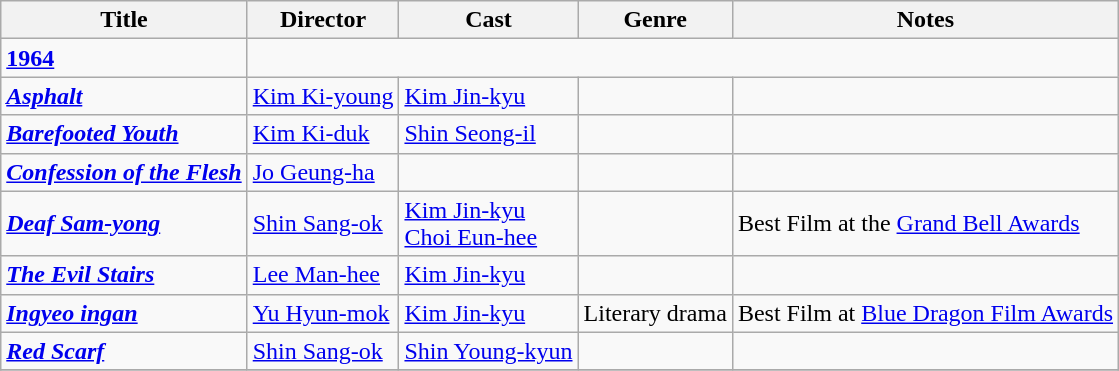<table class="wikitable">
<tr>
<th>Title</th>
<th>Director</th>
<th>Cast</th>
<th>Genre</th>
<th>Notes</th>
</tr>
<tr>
<td><strong><a href='#'>1964</a></strong></td>
</tr>
<tr>
<td><strong><em><a href='#'>Asphalt</a></em></strong></td>
<td><a href='#'>Kim Ki-young</a></td>
<td><a href='#'>Kim Jin-kyu</a></td>
<td></td>
<td></td>
</tr>
<tr>
<td><strong><em><a href='#'>Barefooted Youth</a></em></strong></td>
<td><a href='#'>Kim Ki-duk</a></td>
<td><a href='#'>Shin Seong-il</a></td>
<td></td>
<td></td>
</tr>
<tr>
<td><strong><em><a href='#'>Confession of the Flesh</a></em></strong></td>
<td><a href='#'>Jo Geung-ha</a></td>
<td></td>
<td></td>
<td></td>
</tr>
<tr>
<td><strong><em><a href='#'>Deaf Sam-yong</a></em></strong></td>
<td><a href='#'>Shin Sang-ok</a></td>
<td><a href='#'>Kim Jin-kyu</a><br><a href='#'>Choi Eun-hee</a></td>
<td></td>
<td>Best Film at the <a href='#'>Grand Bell Awards</a></td>
</tr>
<tr>
<td><strong><em><a href='#'>The Evil Stairs</a></em></strong></td>
<td><a href='#'>Lee Man-hee</a></td>
<td><a href='#'>Kim Jin-kyu</a></td>
<td></td>
<td></td>
</tr>
<tr>
<td><strong><em><a href='#'>Ingyeo ingan</a></em></strong></td>
<td><a href='#'>Yu Hyun-mok</a></td>
<td><a href='#'>Kim Jin-kyu</a></td>
<td>Literary drama</td>
<td>Best Film at <a href='#'>Blue Dragon Film Awards</a></td>
</tr>
<tr>
<td><strong><em><a href='#'>Red Scarf</a></em></strong></td>
<td><a href='#'>Shin Sang-ok</a></td>
<td><a href='#'>Shin Young-kyun</a></td>
<td></td>
<td></td>
</tr>
<tr>
</tr>
</table>
